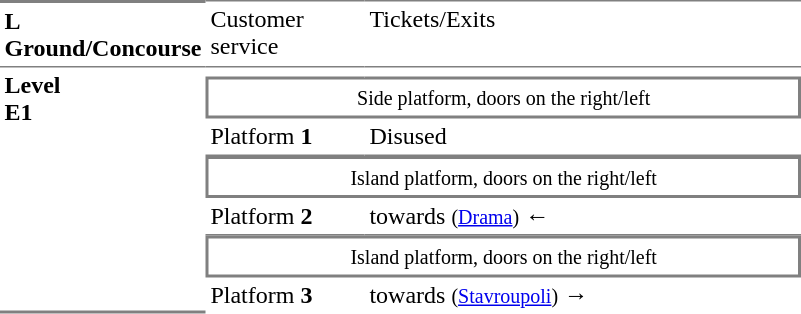<table table border=0 cellspacing=0 cellpadding=3>
<tr>
<td style="border-bottom:solid 1px gray;border-top:solid 2px gray;" width=50 valign=top><strong>L<br>Ground/Concourse</strong></td>
<td style="border-top:solid 1px gray;border-bottom:solid 1px gray;" width=100 valign=top>Customer service</td>
<td style="border-top:solid 1px gray;border-bottom:solid 1px gray;" width=285 valign=top>Tickets/Exits</td>
</tr>
<tr>
<td style="border-bottom:solid 2px gray;" rowspan=15 valign=top><strong>Level<br>Ε1</strong></td>
<td style="border-bottom:solid 1px gray;"></td>
<td style="border-bottom:solid 1px gray;"></td>
</tr>
<tr>
<td style="border-top:solid 1px gray;border-right:solid 2px gray;border-left:solid 2px gray;border-bottom:solid 2px gray;text-align:center;" colspan=2><small>Side platform, doors on the right/left</small></td>
</tr>
<tr>
<td style="border-bottom:solid 1px gray;">Platform <span><strong>1</strong></span></td>
<td style="border-bottom:solid 1px gray;">Disused</td>
</tr>
<tr>
<td style="border-top:solid 2px gray;border-right:solid 2px gray;border-left:solid 2px gray;border-bottom:solid 2px gray;text-align:center;" colspan=2><small>Island platform, doors on the right/left</small></td>
</tr>
<tr>
<td style="border-bottom:solid 1px gray;">Platform <span><strong>2</strong></span></td>
<td style="border-bottom:solid 1px gray;"> towards  <small>(<a href='#'>Drama</a>)</small> ←</td>
</tr>
<tr>
<td style="border-top:solid 2px gray;border-right:solid 2px gray;border-left:solid 2px gray;border-bottom:solid 2px gray;text-align:center;" colspan=2><small>Island platform, doors on the right/left</small></td>
</tr>
<tr>
<td>Platform <span><strong>3</strong></span></td>
<td> towards  <small>(<a href='#'>Stavroupoli</a>)</small> →</td>
</tr>
<tr>
</tr>
</table>
